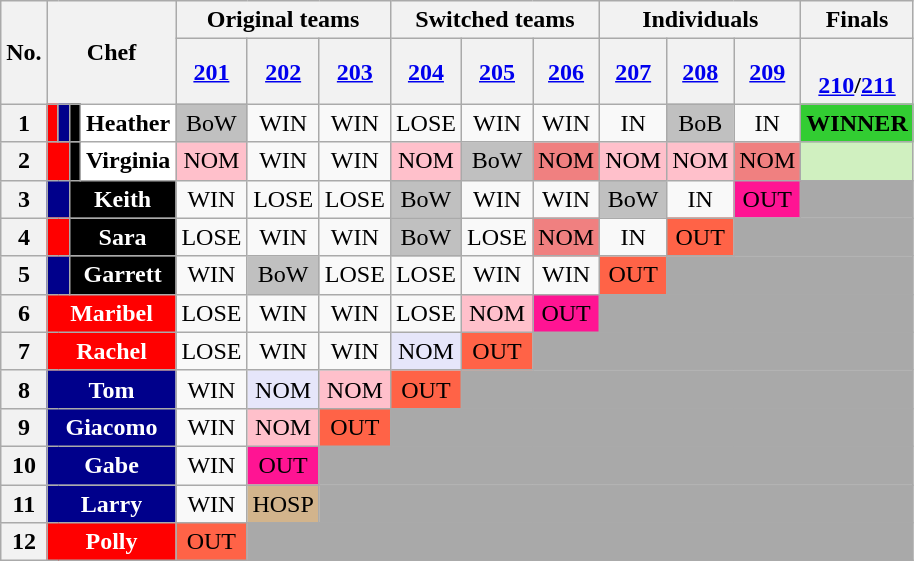<table class="wikitable" style="text-align:center">
<tr>
<th rowspan="2">No.</th>
<th colspan="4" rowspan="2">Chef</th>
<th colspan=3>Original teams</th>
<th colspan=3>Switched teams</th>
<th colspan=3>Individuals</th>
<th>Finals</th>
</tr>
<tr>
<th scope="col"><a href='#'>201</a></th>
<th scope="col"><a href='#'>202</a></th>
<th scope="col"><a href='#'>203</a></th>
<th scope="col"><a href='#'>204</a></th>
<th scope="col"><a href='#'>205</a></th>
<th scope="col"><a href='#'>206</a></th>
<th scope="col"><a href='#'>207</a></th>
<th scope="col"><a href='#'>208</a></th>
<th scope="col"><a href='#'>209</a></th>
<th scope="col"><br><a href='#'>210</a>/<a href='#'>211</a></th>
</tr>
<tr>
<th>1</th>
<th style="background:red; color:#fff;"></th>
<th style="background:darkblue; color:#fff;"></th>
<th style="background:black; color:#fff;"></th>
<th style="background:#fff; color:#000;">Heather</th>
<td style="background:silver">BoW</td>
<td>WIN</td>
<td>WIN</td>
<td>LOSE</td>
<td>WIN</td>
<td>WIN</td>
<td>IN</td>
<td style="background:silver">BoB</td>
<td>IN</td>
<th style="background:limegreen;"><strong>WINNER</strong></th>
</tr>
<tr>
<th>2</th>
<th colspan="2" style="background:red; color:#fff;"></th>
<th style="background:black; color:#fff;"></th>
<th style="background:#fff; color:#000;">Virginia</th>
<td style="background:pink;">NOM</td>
<td>WIN</td>
<td>WIN</td>
<td style="background:pink;">NOM</td>
<td style="background:silver">BoW</td>
<td style="background:lightcoral;">NOM</td>
<td style="background:pink;">NOM</td>
<td style="background:pink;">NOM</td>
<td style="background:lightcoral;">NOM</td>
<td style="background:#D0F0C0;"></td>
</tr>
<tr>
<th>3</th>
<th colspan="2" style="background:darkblue; color:#fff;"></th>
<th colspan="2" style="background:#000; color:#fff;">Keith</th>
<td>WIN</td>
<td>LOSE</td>
<td>LOSE</td>
<td style="background:silver">BoW</td>
<td>WIN</td>
<td>WIN</td>
<td style="background:silver">BoW</td>
<td>IN</td>
<td style="background:deeppink;">OUT</td>
<td style="background:darkgrey;"></td>
</tr>
<tr>
<th>4</th>
<th colspan="2" style="background:red; color:#fff;"></th>
<th colspan="2" style="background:#000; color:#fff;">Sara</th>
<td>LOSE</td>
<td>WIN</td>
<td>WIN</td>
<td style="background:silver">BoW</td>
<td>LOSE</td>
<td style="background:lightcoral;">NOM</td>
<td>IN</td>
<td style="background:tomato;">OUT</td>
<td colspan="2" style="background:darkgrey;"></td>
</tr>
<tr>
<th>5</th>
<th colspan="2" style="background:darkblue; color:#fff;"></th>
<th colspan="2" style="background:#000; color:#fff;">Garrett</th>
<td>WIN</td>
<td style="background:silver">BoW</td>
<td>LOSE</td>
<td>LOSE</td>
<td>WIN</td>
<td>WIN</td>
<td style="background:tomato;">OUT</td>
<td colspan="3" style="background:darkgrey;"></td>
</tr>
<tr>
<th>6</th>
<th colspan="4" style="background:red; color:#fff;">Maribel</th>
<td>LOSE</td>
<td>WIN</td>
<td>WIN</td>
<td>LOSE</td>
<td style="background:pink;">NOM</td>
<td style="background:deeppink;">OUT</td>
<td colspan="4" style="background:darkgrey;"></td>
</tr>
<tr>
<th>7</th>
<th colspan="4" style="background:red; color:#fff;">Rachel</th>
<td>LOSE</td>
<td>WIN</td>
<td>WIN</td>
<td style="background:lavender;">NOM</td>
<td style="background:tomato;">OUT</td>
<td colspan="5" style="background:darkgrey;"></td>
</tr>
<tr>
<th>8</th>
<th colspan="4" style="background:darkblue; color:#fff;">Tom</th>
<td>WIN</td>
<td style="background:lavender;">NOM</td>
<td style="background:pink;">NOM</td>
<td style="background:tomato;">OUT</td>
<td colspan="6" style="background:darkgrey;"></td>
</tr>
<tr>
<th>9</th>
<th colspan="4" style="background:darkblue; color:#fff;">Giacomo</th>
<td>WIN</td>
<td style="background:pink;">NOM</td>
<td style="background:tomato;">OUT</td>
<td colspan="7" style="background:darkgrey;"></td>
</tr>
<tr>
<th>10</th>
<th colspan="4" style="background:darkblue; color:#fff;">Gabe</th>
<td>WIN</td>
<td style="background:deeppink;">OUT</td>
<td colspan="8" style="background:darkgrey;"></td>
</tr>
<tr>
<th>11</th>
<th colspan="4" style="background:darkblue; color:#fff;">Larry</th>
<td>WIN</td>
<td style="background:tan;">HOSP</td>
<td colspan="8" style="background:darkgrey;"></td>
</tr>
<tr>
<th>12</th>
<th colspan="4" style="background:red; color:#fff;">Polly</th>
<td style="background:tomato;">OUT</td>
<td colspan="9" style="background:darkgrey;"></td>
</tr>
</table>
